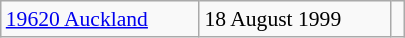<table class="wikitable floatright" style="font-size: 0.9em; width: 270px;">
<tr>
<td><a href='#'>19620 Auckland</a></td>
<td>18 August 1999</td>
<td></td>
</tr>
</table>
